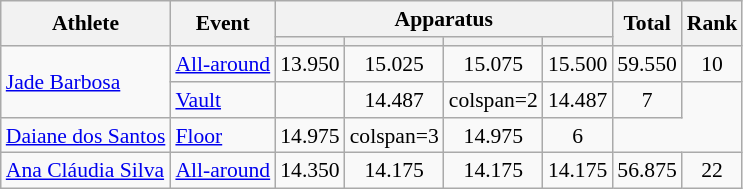<table class="wikitable" style="font-size:90%">
<tr>
<th rowspan=2>Athlete</th>
<th rowspan=2>Event</th>
<th colspan =4>Apparatus</th>
<th rowspan=2>Total</th>
<th rowspan=2>Rank</th>
</tr>
<tr style="font-size:95%">
<th></th>
<th></th>
<th></th>
<th></th>
</tr>
<tr align=center>
<td align=left rowspan=2><a href='#'>Jade Barbosa</a></td>
<td align=left><a href='#'>All-around</a></td>
<td>13.950</td>
<td>15.025</td>
<td>15.075</td>
<td>15.500</td>
<td>59.550</td>
<td>10</td>
</tr>
<tr align=center>
<td align=left><a href='#'>Vault</a></td>
<td></td>
<td>14.487</td>
<td>colspan=2 </td>
<td>14.487</td>
<td>7</td>
</tr>
<tr align=center>
<td align=left><a href='#'>Daiane dos Santos</a></td>
<td align=left><a href='#'>Floor</a></td>
<td>14.975</td>
<td>colspan=3 </td>
<td>14.975</td>
<td>6</td>
</tr>
<tr align=center>
<td align=left><a href='#'>Ana Cláudia Silva</a></td>
<td align=left><a href='#'>All-around</a></td>
<td>14.350</td>
<td>14.175</td>
<td>14.175</td>
<td>14.175</td>
<td>56.875</td>
<td>22</td>
</tr>
</table>
